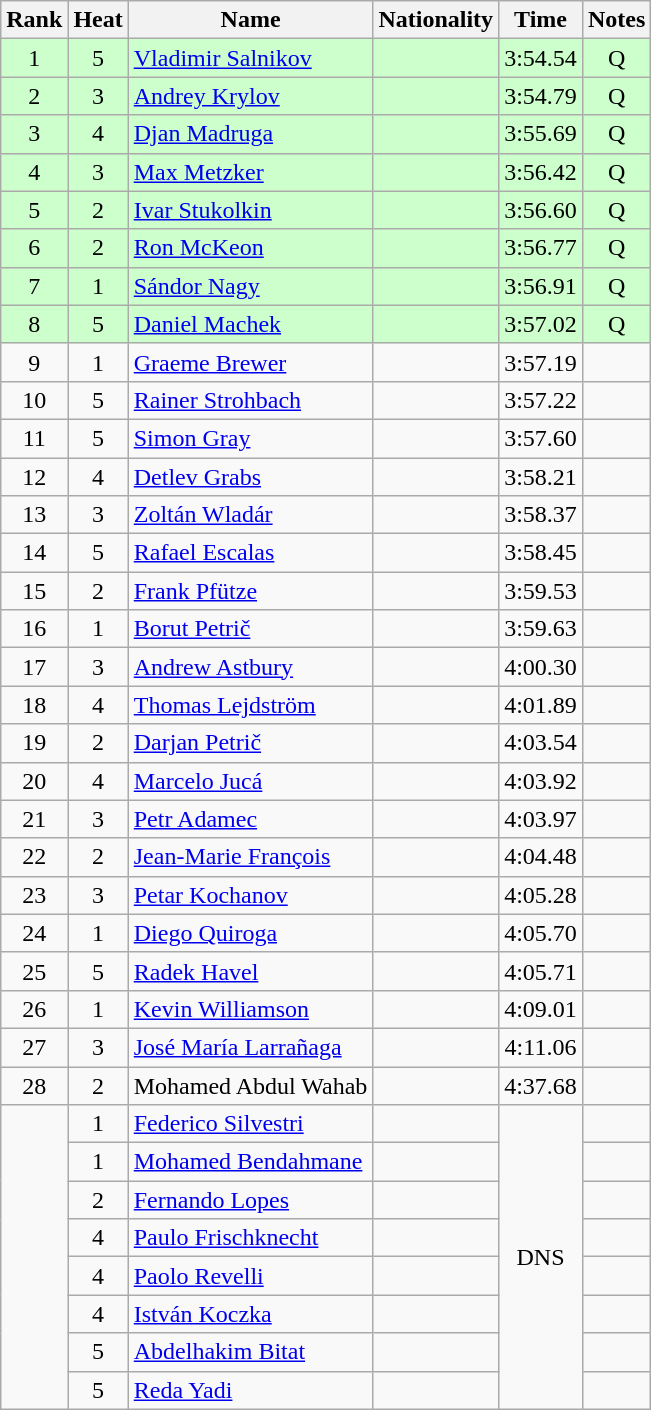<table class="wikitable sortable" style="text-align:center">
<tr>
<th>Rank</th>
<th>Heat</th>
<th>Name</th>
<th>Nationality</th>
<th>Time</th>
<th>Notes</th>
</tr>
<tr bgcolor=ccffcc>
<td>1</td>
<td>5</td>
<td align=left><a href='#'>Vladimir Salnikov</a></td>
<td align=left></td>
<td>3:54.54</td>
<td>Q</td>
</tr>
<tr bgcolor=ccffcc>
<td>2</td>
<td>3</td>
<td align=left><a href='#'>Andrey Krylov</a></td>
<td align=left></td>
<td>3:54.79</td>
<td>Q</td>
</tr>
<tr bgcolor=ccffcc>
<td>3</td>
<td>4</td>
<td align=left><a href='#'>Djan Madruga</a></td>
<td align=left></td>
<td>3:55.69</td>
<td>Q</td>
</tr>
<tr bgcolor="ccffcc">
<td>4</td>
<td>3</td>
<td align=left><a href='#'>Max Metzker</a></td>
<td align=left></td>
<td>3:56.42</td>
<td>Q</td>
</tr>
<tr bgcolor=ccffcc>
<td>5</td>
<td>2</td>
<td align=left><a href='#'>Ivar Stukolkin</a></td>
<td align=left></td>
<td>3:56.60</td>
<td>Q</td>
</tr>
<tr bgcolor=ccffcc>
<td>6</td>
<td>2</td>
<td align=left><a href='#'>Ron McKeon</a></td>
<td align=left></td>
<td>3:56.77</td>
<td>Q</td>
</tr>
<tr bgcolor=ccffcc>
<td>7</td>
<td>1</td>
<td align=left><a href='#'>Sándor Nagy</a></td>
<td align=left></td>
<td>3:56.91</td>
<td>Q</td>
</tr>
<tr bgcolor=ccffcc>
<td>8</td>
<td>5</td>
<td align=left><a href='#'>Daniel Machek</a></td>
<td align=left></td>
<td>3:57.02</td>
<td>Q</td>
</tr>
<tr>
<td>9</td>
<td>1</td>
<td align=left><a href='#'>Graeme Brewer</a></td>
<td align=left></td>
<td>3:57.19</td>
<td></td>
</tr>
<tr>
<td>10</td>
<td>5</td>
<td align=left><a href='#'>Rainer Strohbach</a></td>
<td align=left></td>
<td>3:57.22</td>
<td></td>
</tr>
<tr>
<td>11</td>
<td>5</td>
<td align=left><a href='#'>Simon Gray</a></td>
<td align=left></td>
<td>3:57.60</td>
<td></td>
</tr>
<tr>
<td>12</td>
<td>4</td>
<td align=left><a href='#'>Detlev Grabs</a></td>
<td align=left></td>
<td>3:58.21</td>
<td></td>
</tr>
<tr>
<td>13</td>
<td>3</td>
<td align=left><a href='#'>Zoltán Wladár</a></td>
<td align=left></td>
<td>3:58.37</td>
<td></td>
</tr>
<tr>
<td>14</td>
<td>5</td>
<td align=left><a href='#'>Rafael Escalas</a></td>
<td align=left></td>
<td>3:58.45</td>
<td></td>
</tr>
<tr>
<td>15</td>
<td>2</td>
<td align=left><a href='#'>Frank Pfütze</a></td>
<td align=left></td>
<td>3:59.53</td>
<td></td>
</tr>
<tr>
<td>16</td>
<td>1</td>
<td align=left><a href='#'>Borut Petrič</a></td>
<td align=left></td>
<td>3:59.63</td>
<td></td>
</tr>
<tr>
<td>17</td>
<td>3</td>
<td align=left><a href='#'>Andrew Astbury</a></td>
<td align=left></td>
<td>4:00.30</td>
<td></td>
</tr>
<tr>
<td>18</td>
<td>4</td>
<td align=left><a href='#'>Thomas Lejdström</a></td>
<td align=left></td>
<td>4:01.89</td>
<td></td>
</tr>
<tr>
<td>19</td>
<td>2</td>
<td align=left><a href='#'>Darjan Petrič</a></td>
<td align=left></td>
<td>4:03.54</td>
<td></td>
</tr>
<tr>
<td>20</td>
<td>4</td>
<td align=left><a href='#'>Marcelo Jucá</a></td>
<td align=left></td>
<td>4:03.92</td>
<td></td>
</tr>
<tr>
<td>21</td>
<td>3</td>
<td align=left><a href='#'>Petr Adamec</a></td>
<td align=left></td>
<td>4:03.97</td>
<td></td>
</tr>
<tr>
<td>22</td>
<td>2</td>
<td align=left><a href='#'>Jean-Marie François</a></td>
<td align=left></td>
<td>4:04.48</td>
<td></td>
</tr>
<tr>
<td>23</td>
<td>3</td>
<td align=left><a href='#'>Petar Kochanov</a></td>
<td align=left></td>
<td>4:05.28</td>
<td></td>
</tr>
<tr>
<td>24</td>
<td>1</td>
<td align=left><a href='#'>Diego Quiroga</a></td>
<td align=left></td>
<td>4:05.70</td>
<td></td>
</tr>
<tr>
<td>25</td>
<td>5</td>
<td align=left><a href='#'>Radek Havel</a></td>
<td align=left></td>
<td>4:05.71</td>
<td></td>
</tr>
<tr>
<td>26</td>
<td>1</td>
<td align=left><a href='#'>Kevin Williamson</a></td>
<td align=left></td>
<td>4:09.01</td>
<td></td>
</tr>
<tr>
<td>27</td>
<td>3</td>
<td align=left><a href='#'>José María Larrañaga</a></td>
<td align=left></td>
<td>4:11.06</td>
<td></td>
</tr>
<tr>
<td>28</td>
<td>2</td>
<td align=left>Mohamed Abdul Wahab</td>
<td align=left></td>
<td>4:37.68</td>
<td></td>
</tr>
<tr>
<td rowspan=8></td>
<td>1</td>
<td align=left><a href='#'>Federico Silvestri</a></td>
<td align=left></td>
<td rowspan="8">DNS</td>
<td></td>
</tr>
<tr>
<td>1</td>
<td align=left><a href='#'>Mohamed Bendahmane</a></td>
<td align=left></td>
<td></td>
</tr>
<tr>
<td>2</td>
<td align=left><a href='#'>Fernando Lopes</a></td>
<td align=left></td>
<td></td>
</tr>
<tr>
<td>4</td>
<td align=left><a href='#'>Paulo Frischknecht</a></td>
<td align=left></td>
<td></td>
</tr>
<tr>
<td>4</td>
<td align=left><a href='#'>Paolo Revelli</a></td>
<td align=left></td>
<td></td>
</tr>
<tr>
<td>4</td>
<td align=left><a href='#'>István Koczka</a></td>
<td align=left></td>
<td></td>
</tr>
<tr>
<td>5</td>
<td align=left><a href='#'>Abdelhakim Bitat</a></td>
<td align=left></td>
<td></td>
</tr>
<tr>
<td>5</td>
<td align=left><a href='#'>Reda Yadi</a></td>
<td align=left></td>
<td></td>
</tr>
</table>
